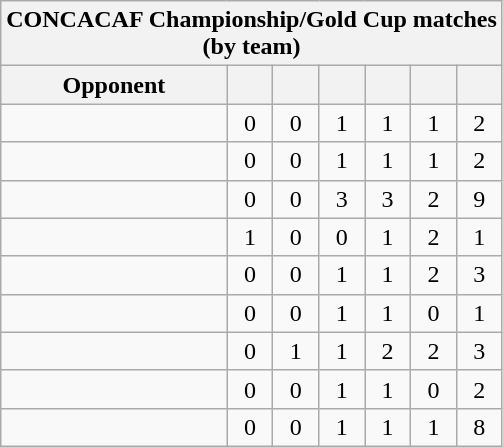<table class="wikitable sortable" style="text-align: center;">
<tr>
<th colspan=7>CONCACAF Championship/Gold Cup matches<br>(by team)</th>
</tr>
<tr>
<th>Opponent</th>
<th></th>
<th></th>
<th></th>
<th></th>
<th></th>
<th></th>
</tr>
<tr>
<td align="left"></td>
<td>0</td>
<td>0</td>
<td>1</td>
<td>1</td>
<td>1</td>
<td>2</td>
</tr>
<tr>
<td align="left"></td>
<td>0</td>
<td>0</td>
<td>1</td>
<td>1</td>
<td>1</td>
<td>2</td>
</tr>
<tr>
<td align="left"></td>
<td>0</td>
<td>0</td>
<td>3</td>
<td>3</td>
<td>2</td>
<td>9</td>
</tr>
<tr>
<td align="left"></td>
<td>1</td>
<td>0</td>
<td>0</td>
<td>1</td>
<td>2</td>
<td>1</td>
</tr>
<tr>
<td align="left"></td>
<td>0</td>
<td>0</td>
<td>1</td>
<td>1</td>
<td>2</td>
<td>3</td>
</tr>
<tr>
<td align="left"></td>
<td>0</td>
<td>0</td>
<td>1</td>
<td>1</td>
<td>0</td>
<td>1</td>
</tr>
<tr>
<td align="left"></td>
<td>0</td>
<td>1</td>
<td>1</td>
<td>2</td>
<td>2</td>
<td>3</td>
</tr>
<tr>
<td align="left"></td>
<td>0</td>
<td>0</td>
<td>1</td>
<td>1</td>
<td>0</td>
<td>2</td>
</tr>
<tr>
<td align="left"></td>
<td>0</td>
<td>0</td>
<td>1</td>
<td>1</td>
<td>1</td>
<td>8</td>
</tr>
</table>
